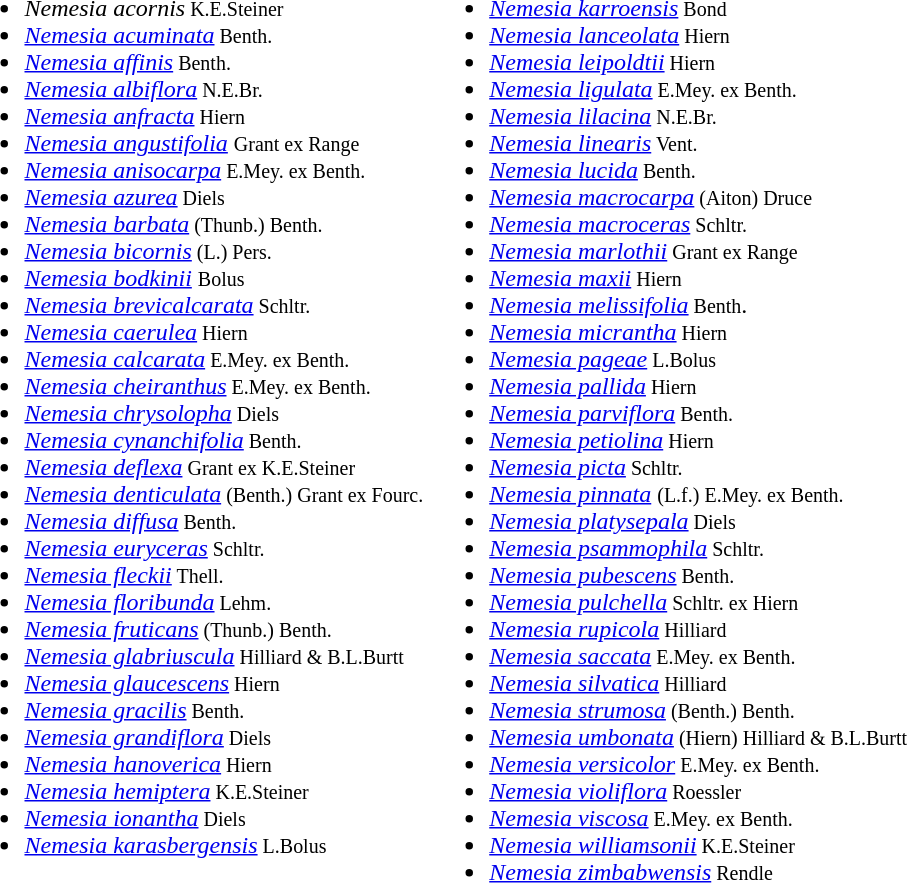<table>
<tr valign=top>
<td><br><ul><li><em>Nemesia acornis</em><small> K.E.Steiner</small></li><li><em><a href='#'>Nemesia acuminata</a></em><small> Benth.</small></li><li><em><a href='#'>Nemesia affinis</a></em><small> Benth.</small></li><li><em><a href='#'>Nemesia albiflora</a></em><small> N.E.Br.</small></li><li><em><a href='#'>Nemesia anfracta</a></em><small> Hiern</small></li><li><em><a href='#'>Nemesia angustifolia</a></em> <small>Grant ex Range</small></li><li><em><a href='#'>Nemesia anisocarpa</a></em><small> E.Mey. ex Benth.</small></li><li><em><a href='#'>Nemesia azurea</a></em><small> Diels</small></li><li><em><a href='#'>Nemesia barbata</a></em><small> (Thunb.) Benth.</small></li><li><em><a href='#'>Nemesia bicornis</a></em><small> (L.) Pers.</small></li><li><em><a href='#'>Nemesia bodkinii</a></em> <small>Bolus</small></li><li><em><a href='#'>Nemesia brevicalcarata</a></em><small> Schltr.</small></li><li><em><a href='#'>Nemesia caerulea</a></em><small> Hiern</small></li><li><em><a href='#'>Nemesia calcarata</a></em><small> E.Mey. ex Benth.</small></li><li><em><a href='#'>Nemesia cheiranthus</a></em><small> E.Mey. ex Benth.</small></li><li><em><a href='#'>Nemesia chrysolopha</a></em><small> Diels</small></li><li><em><a href='#'>Nemesia cynanchifolia</a></em><small> Benth.</small></li><li><em><a href='#'>Nemesia deflexa</a></em><small> Grant ex K.E.Steiner</small></li><li><em><a href='#'>Nemesia denticulata</a></em><small> (Benth.) Grant ex Fourc.</small></li><li><em><a href='#'>Nemesia diffusa</a></em><small> Benth.</small></li><li><em><a href='#'>Nemesia euryceras</a></em><small> Schltr.</small></li><li><em><a href='#'>Nemesia fleckii</a></em><small> Thell.</small></li><li><em><a href='#'>Nemesia floribunda</a></em><small> Lehm.</small></li><li><em><a href='#'>Nemesia fruticans</a></em><small> (Thunb.) Benth.</small></li><li><em><a href='#'>Nemesia glabriuscula</a></em><small> Hilliard & B.L.Burtt</small></li><li><em><a href='#'>Nemesia glaucescens</a></em><small> Hiern</small></li><li><em><a href='#'>Nemesia gracilis</a></em><small> Benth.</small></li><li><em><a href='#'>Nemesia grandiflora</a></em><small> Diels</small></li><li><em><a href='#'>Nemesia hanoverica</a></em><small> Hiern</small></li><li><em><a href='#'>Nemesia hemiptera</a></em><small> K.E.Steiner</small></li><li><em><a href='#'>Nemesia ionantha</a></em><small> Diels</small></li><li><em><a href='#'>Nemesia karasbergensis</a></em><small> L.Bolus</small></li></ul></td>
<td><br><ul><li><em><a href='#'>Nemesia karroensis</a></em><small> Bond</small></li><li><em><a href='#'>Nemesia lanceolata</a></em><small> Hiern</small></li><li><em><a href='#'>Nemesia leipoldtii</a></em><small> Hiern</small></li><li><em><a href='#'>Nemesia ligulata</a></em><small> E.Mey. ex Benth.</small></li><li><em><a href='#'>Nemesia lilacina</a></em><small> N.E.Br.</small></li><li><em><a href='#'>Nemesia linearis</a></em><small> Vent.</small></li><li><em><a href='#'>Nemesia lucida</a></em><small> Benth.</small></li><li><em><a href='#'>Nemesia macrocarpa</a></em><small> (Aiton) Druce</small></li><li><em><a href='#'>Nemesia macroceras</a></em><small> Schltr.</small></li><li><em><a href='#'>Nemesia marlothii</a></em><small> Grant ex Range</small></li><li><em><a href='#'>Nemesia maxii</a></em><small> Hiern</small></li><li><em><a href='#'>Nemesia melissifolia</a></em><small> Benth</small>.</li><li><em><a href='#'>Nemesia micrantha</a></em><small> Hiern</small></li><li><em><a href='#'>Nemesia pageae</a></em><small> L.Bolus</small></li><li><em><a href='#'>Nemesia pallida</a></em><small> Hiern</small></li><li><em><a href='#'>Nemesia parviflora</a></em><small> Benth.</small></li><li><em><a href='#'>Nemesia petiolina</a></em><small> Hiern</small></li><li><em><a href='#'>Nemesia picta</a></em><small> Schltr.</small></li><li><em><a href='#'>Nemesia pinnata</a></em> <small>(L.f.) E.Mey. ex Benth.</small></li><li><em><a href='#'>Nemesia platysepala</a></em><small> Diels</small></li><li><em><a href='#'>Nemesia psammophila</a></em><small> Schltr.</small></li><li><em><a href='#'>Nemesia pubescens</a></em><small> Benth.</small></li><li><em><a href='#'>Nemesia pulchella</a></em><small> Schltr. ex Hiern</small></li><li><em><a href='#'>Nemesia rupicola</a></em><small> Hilliard</small></li><li><em><a href='#'>Nemesia saccata</a></em><small> E.Mey. ex Benth.</small></li><li><em><a href='#'>Nemesia silvatica</a></em><small> Hilliard</small></li><li><em><a href='#'>Nemesia strumosa</a></em><small> (Benth.) Benth.</small></li><li><em><a href='#'>Nemesia umbonata</a></em><small> (Hiern) Hilliard & B.L.Burtt</small></li><li><em><a href='#'>Nemesia versicolor</a></em><small> E.Mey. ex Benth.</small></li><li><em><a href='#'>Nemesia violiflora</a></em><small> Roessler</small></li><li><em><a href='#'>Nemesia viscosa</a></em><small> E.Mey. ex Benth.</small></li><li><em><a href='#'>Nemesia williamsonii</a></em><small> K.E.Steiner</small></li><li><em><a href='#'>Nemesia zimbabwensis</a></em><small> Rendle</small></li></ul></td>
</tr>
</table>
